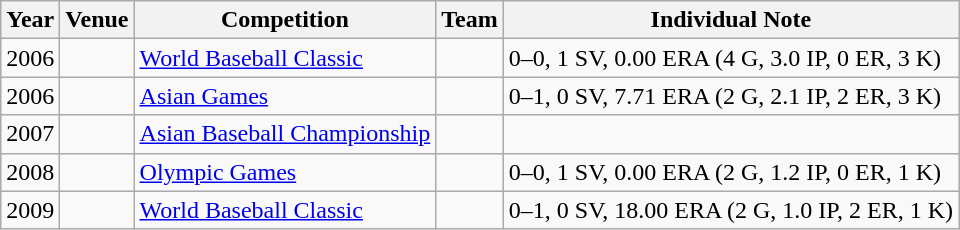<table class="wikitable">
<tr>
<th>Year</th>
<th>Venue</th>
<th>Competition</th>
<th>Team</th>
<th>Individual Note</th>
</tr>
<tr>
<td>2006</td>
<td></td>
<td><a href='#'>World Baseball Classic</a></td>
<td style="text-align:center"></td>
<td>0–0, 1 SV, 0.00 ERA (4 G, 3.0 IP, 0 ER, 3 K)</td>
</tr>
<tr>
<td>2006</td>
<td></td>
<td><a href='#'>Asian Games</a></td>
<td style="text-align:center"></td>
<td>0–1, 0 SV, 7.71 ERA (2 G, 2.1 IP, 2 ER, 3 K)</td>
</tr>
<tr>
<td>2007</td>
<td></td>
<td><a href='#'>Asian Baseball Championship</a></td>
<td style="text-align:center"></td>
<td></td>
</tr>
<tr>
<td>2008</td>
<td></td>
<td><a href='#'>Olympic Games</a></td>
<td style="text-align:center"></td>
<td>0–0, 1 SV, 0.00 ERA (2 G, 1.2 IP, 0 ER, 1 K)</td>
</tr>
<tr>
<td>2009</td>
<td></td>
<td><a href='#'>World Baseball Classic</a></td>
<td style="text-align:center"></td>
<td>0–1, 0 SV, 18.00 ERA (2 G, 1.0 IP, 2 ER, 1 K)</td>
</tr>
</table>
